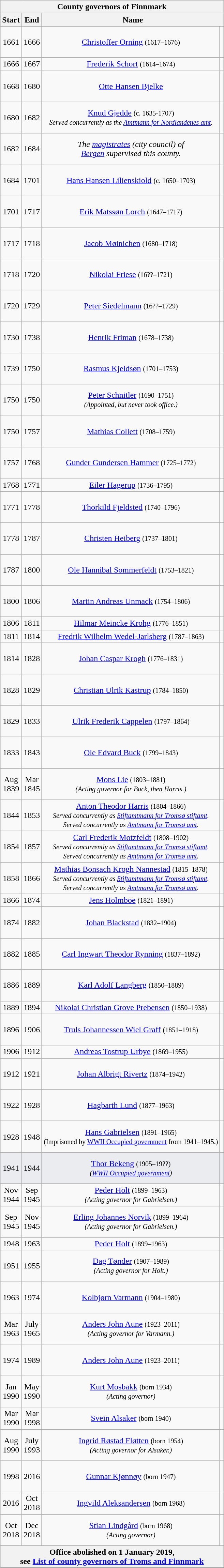<table class="wikitable" style="text-align:center">
<tr>
<th colspan=5>County governors of Finnmark</th>
</tr>
<tr>
<th>Start</th>
<th>End</th>
<th colspan="2">Name</th>
</tr>
<tr>
<td>1661</td>
<td>1666</td>
<td><a href='#'>Christoffer Orning</a> <small>(1617–1676)</small></td>
<td><br><br><br></td>
</tr>
<tr>
<td>1666</td>
<td>1667</td>
<td><a href='#'>Frederik Schort</a> <small>(1614–1674)</small></td>
<td></td>
</tr>
<tr>
<td>1668</td>
<td>1680</td>
<td><a href='#'>Otte Hansen Bjelke</a></td>
<td><br><br><br></td>
</tr>
<tr>
<td>1680</td>
<td>1682</td>
<td><a href='#'>Knud Gjedde</a> <small>(c. 1635-1707)</small><br><small><em>Served concurrently as the <a href='#'>Amtmann for Nordlandenes amt</a>.</em></small></td>
<td><br><br><br></td>
</tr>
<tr>
<td>1682</td>
<td>1684</td>
<td><em>The <a href='#'>magistrates</a> (city council) of<br><a href='#'>Bergen</a> supervised this county.</em></td>
<td><br><br><br></td>
</tr>
<tr>
<td>1684</td>
<td>1701</td>
<td><a href='#'>Hans Hansen Lilienskiold</a> <small>(c. 1650–1703)</small></td>
<td><br><br><br></td>
</tr>
<tr>
<td>1701</td>
<td>1717</td>
<td><a href='#'>Erik Matssøn Lorch</a> <small>(1647–1717)</small></td>
<td><br><br><br></td>
</tr>
<tr>
<td>1717</td>
<td>1718</td>
<td><a href='#'>Jacob Møinichen</a> <small>(1680–1718)</small></td>
<td><br><br><br></td>
</tr>
<tr>
<td>1718</td>
<td>1720</td>
<td><a href='#'>Nikolai Friese</a> <small>(16??–1721)</small></td>
<td><br><br><br></td>
</tr>
<tr>
<td>1720</td>
<td>1729</td>
<td><a href='#'>Peter Siedelmann</a> <small>(16??–1729)</small></td>
<td><br><br><br></td>
</tr>
<tr>
<td>1730</td>
<td>1738</td>
<td><a href='#'>Henrik Friman</a> <small>(1678–1738)</small></td>
<td><br><br><br></td>
</tr>
<tr>
<td>1739</td>
<td>1750</td>
<td><a href='#'>Rasmus Kjeldsøn</a> <small>(1701–1753)</small></td>
<td><br><br><br></td>
</tr>
<tr>
<td>1750</td>
<td>1750</td>
<td><a href='#'>Peter Schnitler</a> <small>(1690–1751)</small><br><small><em>(Appointed, but never took office.)</em></small></td>
<td><br><br><br></td>
</tr>
<tr>
<td>1750</td>
<td>1757</td>
<td><a href='#'>Mathias Collett</a> <small>(1708–1759)</small></td>
<td><br><br><br></td>
</tr>
<tr>
<td>1757</td>
<td>1768</td>
<td><a href='#'>Gunder Gundersen Hammer</a> <small>(1725–1772)</small></td>
<td><br><br><br></td>
</tr>
<tr>
<td>1768</td>
<td>1771</td>
<td><a href='#'>Eiler Hagerup</a> <small>(1736–1795)</small></td>
<td></td>
</tr>
<tr>
<td>1771</td>
<td>1778</td>
<td><a href='#'>Thorkild Fjeldsted</a> <small>(1740–1796)</small></td>
<td><br><br><br></td>
</tr>
<tr>
<td>1778</td>
<td>1787</td>
<td><a href='#'>Christen Heiberg</a> <small>(1737–1801)</small></td>
<td><br><br> <br></td>
</tr>
<tr>
<td>1787</td>
<td>1800</td>
<td><a href='#'>Ole Hannibal Sommerfeldt</a> <small>(1753–1821)</small></td>
<td><br><br><br></td>
</tr>
<tr>
<td>1800</td>
<td>1806</td>
<td><a href='#'>Martin Andreas Unmack</a> <small>(1754–1806)</small></td>
<td><br><br><br></td>
</tr>
<tr>
<td>1806</td>
<td>1811</td>
<td><a href='#'>Hilmar Meincke Krohg</a> <small>(1776–1851)</small></td>
<td></td>
</tr>
<tr>
<td>1811</td>
<td>1814</td>
<td><a href='#'>Fredrik Wilhelm Wedel-Jarlsberg</a> <small>(1787–1863)</small></td>
<td></td>
</tr>
<tr>
<td>1814</td>
<td>1828</td>
<td><a href='#'>Johan Caspar Krogh</a> <small>(1776–1831)</small></td>
<td><br><br><br></td>
</tr>
<tr>
<td>1828</td>
<td>1829</td>
<td><a href='#'>Christian Ulrik Kastrup</a> <small>(1784–1850)</small></td>
<td><br><br><br></td>
</tr>
<tr>
<td>1829</td>
<td>1833</td>
<td><a href='#'>Ulrik Frederik Cappelen</a> <small>(1797–1864)</small></td>
<td><br><br><br></td>
</tr>
<tr>
<td>1833</td>
<td>1843</td>
<td><a href='#'>Ole Edvard Buck</a> <small>(1799–1843)</small></td>
<td><br><br> <br></td>
</tr>
<tr>
<td>Aug<br>1839</td>
<td>Mar<br>1845</td>
<td><a href='#'>Mons Lie</a> <small>(1803–1881)</small><br><small><em>(Acting governor for Buck, then Harris.)</em></small></td>
<td><br><br><br></td>
</tr>
<tr>
<td>1844</td>
<td>1853</td>
<td><a href='#'>Anton Theodor Harris</a> <small>(1804–1866)</small><br><small><em>Served concurrently as <a href='#'>Stiftamtmann for Tromsø stiftamt</a>.</em></small><br><small><em>Served concurrently as <a href='#'>Amtmann for Tromsø amt</a>.</em></small></td>
<td><br><br><br></td>
</tr>
<tr>
<td>1854</td>
<td>1857</td>
<td><a href='#'>Carl Frederik Motzfeldt</a> <small>(1808–1902)</small><br><small><em>Served concurrently as <a href='#'>Stiftamtmann for Tromsø stiftamt</a>.</em></small><br><small><em>Served concurrently as <a href='#'>Amtmann for Tromsø amt</a>.</em></small></td>
<td></td>
</tr>
<tr>
<td>1858</td>
<td>1866</td>
<td><a href='#'>Mathias Bonsach Krogh Nannestad</a> <small>(1815–1878)</small><br><small><em>Served concurrently as <a href='#'>Stiftamtmann for Tromsø stiftamt</a>.</em></small><br><small><em>Served concurrently as <a href='#'>Amtmann for Tromsø amt</a>.</em></small></td>
<td><br><br><br></td>
</tr>
<tr>
<td>1866</td>
<td>1874</td>
<td><a href='#'>Jens Holmboe</a> <small>(1821–1891)</small></td>
<td></td>
</tr>
<tr>
<td>1874</td>
<td>1882</td>
<td><a href='#'>Johan Blackstad</a> <small>(1832–1904)</small></td>
<td><br><br><br></td>
</tr>
<tr>
<td>1882</td>
<td>1885</td>
<td><a href='#'>Carl Ingwart Theodor Rynning</a> <small>(1837–1892)</small></td>
<td><br><br><br></td>
</tr>
<tr>
<td>1886</td>
<td>1889</td>
<td><a href='#'>Karl Adolf Langberg</a> <small>(1850–1889)</small></td>
<td><br><br><br></td>
</tr>
<tr>
<td>1889</td>
<td>1894</td>
<td><a href='#'>Nikolai Christian Grove Prebensen</a> <small>(1850–1938)</small></td>
<td></td>
</tr>
<tr>
<td>1896</td>
<td>1906</td>
<td><a href='#'>Truls Johannessen Wiel Graff</a> <small>(1851–1918)</small></td>
<td><br><br><br></td>
</tr>
<tr>
<td>1906</td>
<td>1912</td>
<td><a href='#'>Andreas Tostrup Urbye</a> <small>(1869–1955)</small></td>
<td></td>
</tr>
<tr>
<td>1912</td>
<td>1921</td>
<td><a href='#'>Johan Albrigt Rivertz</a> <small>(1874–1942)</small></td>
<td><br><br><br></td>
</tr>
<tr>
<td>1922</td>
<td>1928</td>
<td><a href='#'>Hagbarth Lund</a> <small>(1877–1963)</small></td>
<td><br><br><br></td>
</tr>
<tr>
<td>1928</td>
<td>1948</td>
<td><a href='#'>Hans Gabrielsen</a> <small>(1891–1965)</small><br><small>(Imprisoned by <a href='#'>WWII Occupied government</a> from 1941–1945.)</small><br></td>
<td><br><br><br></td>
</tr>
<tr bgcolor="#EAECF0">
<td>1941</td>
<td>1944</td>
<td><a href='#'>Thor Bekeng</a> <small>(1905–19??)</small><br><small><em>(<a href='#'>WWII Occupied government</a>)</em></small></td>
<td><br><br><br></td>
</tr>
<tr>
<td>Nov<br>1944</td>
<td>Sep<br>1945</td>
<td><a href='#'>Peder Holt</a> <small>(1899–1963)</small><br><small><em>(Acting governor for Gabrielsen.)</em></small></td>
<td></td>
</tr>
<tr>
<td>Sep<br>1945</td>
<td>Nov<br>1945</td>
<td><a href='#'>Erling Johannes Norvik</a> <small>(1899–1964)</small><br><small><em>(Acting governor for Gabrielsen.)</em></small></td>
<td><br><br><br></td>
</tr>
<tr>
<td>1948</td>
<td>1963</td>
<td><a href='#'>Peder Holt</a> <small>(1899–1963)</small></td>
<td></td>
</tr>
<tr>
<td>1951</td>
<td>1955</td>
<td><a href='#'>Dag Tønder</a> <small>(1907–1989)</small><br><small><em>(Acting governor for Holt.)</em></small></td>
<td><br><br><br></td>
</tr>
<tr>
<td>1963</td>
<td>1974</td>
<td><a href='#'>Kolbjørn Varmann</a> <small>(1904–1980)</small></td>
<td><br><br><br></td>
</tr>
<tr>
<td>Mar<br>1963</td>
<td>July<br>1965</td>
<td><a href='#'>Anders John Aune</a> <small>(1923–2011)</small><br><small><em>(Acting governor for Varmann.)</em></small></td>
<td><br><br><br></td>
</tr>
<tr>
<td>1974</td>
<td>1989</td>
<td><a href='#'>Anders John Aune</a> <small>(1923–2011)</small></td>
<td><br><br><br></td>
</tr>
<tr>
<td>Jan<br>1990</td>
<td>May<br>1990</td>
<td><a href='#'>Kurt Mosbakk</a> <small>(born 1934)</small><br><small><em>(Acting governor)</em></small></td>
<td><br><br><br></td>
</tr>
<tr>
<td>Mar<br>1990</td>
<td>Mar<br>1998</td>
<td><a href='#'>Svein Alsaker</a> <small>(born 1940)</small></td>
<td></td>
</tr>
<tr>
<td>Aug<br>1990</td>
<td>July<br>1993</td>
<td><a href='#'>Ingrid Røstad Fløtten</a> <small>(born 1954)</small><br><small><em>(Acting governor for Alsaker.)</em></small></td>
<td><br><br><br></td>
</tr>
<tr>
<td>1998</td>
<td>2016</td>
<td><a href='#'>Gunnar Kjønnøy</a> <small>(born 1947)</small></td>
<td><br><br><br></td>
</tr>
<tr>
<td>2016</td>
<td>Oct<br>2018</td>
<td><a href='#'>Ingvild Aleksandersen</a> <small>(born 1968)</small></td>
<td></td>
</tr>
<tr>
<td>Oct<br>2018</td>
<td>Dec<br>2018</td>
<td><a href='#'>Stian Lindgård</a> <small>(born 1968)</small><br><small><em>(Acting governor)</em></small></td>
<td><br><br><br></td>
</tr>
<tr>
<th colspan="4">Office abolished on 1 January 2019,<br>see <a href='#'>List of county governors of Troms and Finnmark</a></th>
</tr>
</table>
